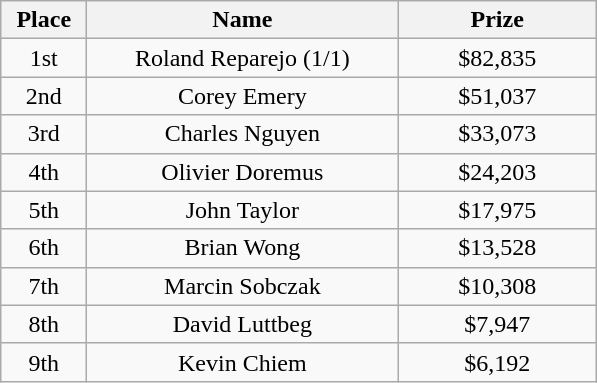<table class="wikitable">
<tr>
<th width="50">Place</th>
<th width="200">Name</th>
<th width="125">Prize</th>
</tr>
<tr>
<td align = "center">1st</td>
<td align = "center">Roland Reparejo (1/1)</td>
<td align = "center">$82,835</td>
</tr>
<tr>
<td align = "center">2nd</td>
<td align = "center">Corey Emery</td>
<td align = "center">$51,037</td>
</tr>
<tr>
<td align = "center">3rd</td>
<td align = "center">Charles Nguyen</td>
<td align = "center">$33,073</td>
</tr>
<tr>
<td align = "center">4th</td>
<td align = "center">Olivier Doremus</td>
<td align = "center">$24,203</td>
</tr>
<tr>
<td align = "center">5th</td>
<td align = "center">John Taylor</td>
<td align = "center">$17,975</td>
</tr>
<tr>
<td align = "center">6th</td>
<td align = "center">Brian Wong</td>
<td align = "center">$13,528</td>
</tr>
<tr>
<td align = "center">7th</td>
<td align = "center">Marcin Sobczak</td>
<td align = "center">$10,308</td>
</tr>
<tr>
<td align = "center">8th</td>
<td align = "center">David Luttbeg</td>
<td align = "center">$7,947</td>
</tr>
<tr>
<td align = "center">9th</td>
<td align = "center">Kevin Chiem</td>
<td align = "center">$6,192</td>
</tr>
</table>
